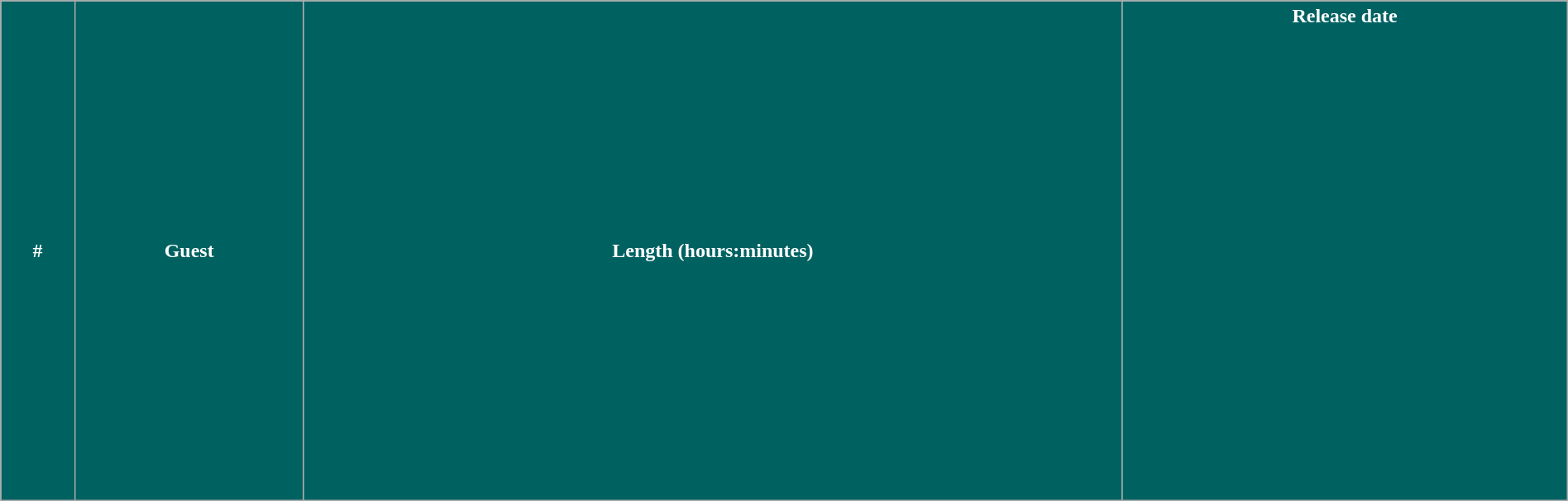<table class="wikitable plainrowheaders" style="width:100%;">
<tr style="color:white">
<th style="background-color: #006161;">#</th>
<th style="background-color: #006161;">Guest</th>
<th style="background-color: #006161;">Length (hours:minutes)</th>
<th style="background-color: #006161;">Release date<br><br><br><br><br><br><br><br><br><br><br><br><br><br><br><br><br><br><br><br><br><br></th>
</tr>
</table>
